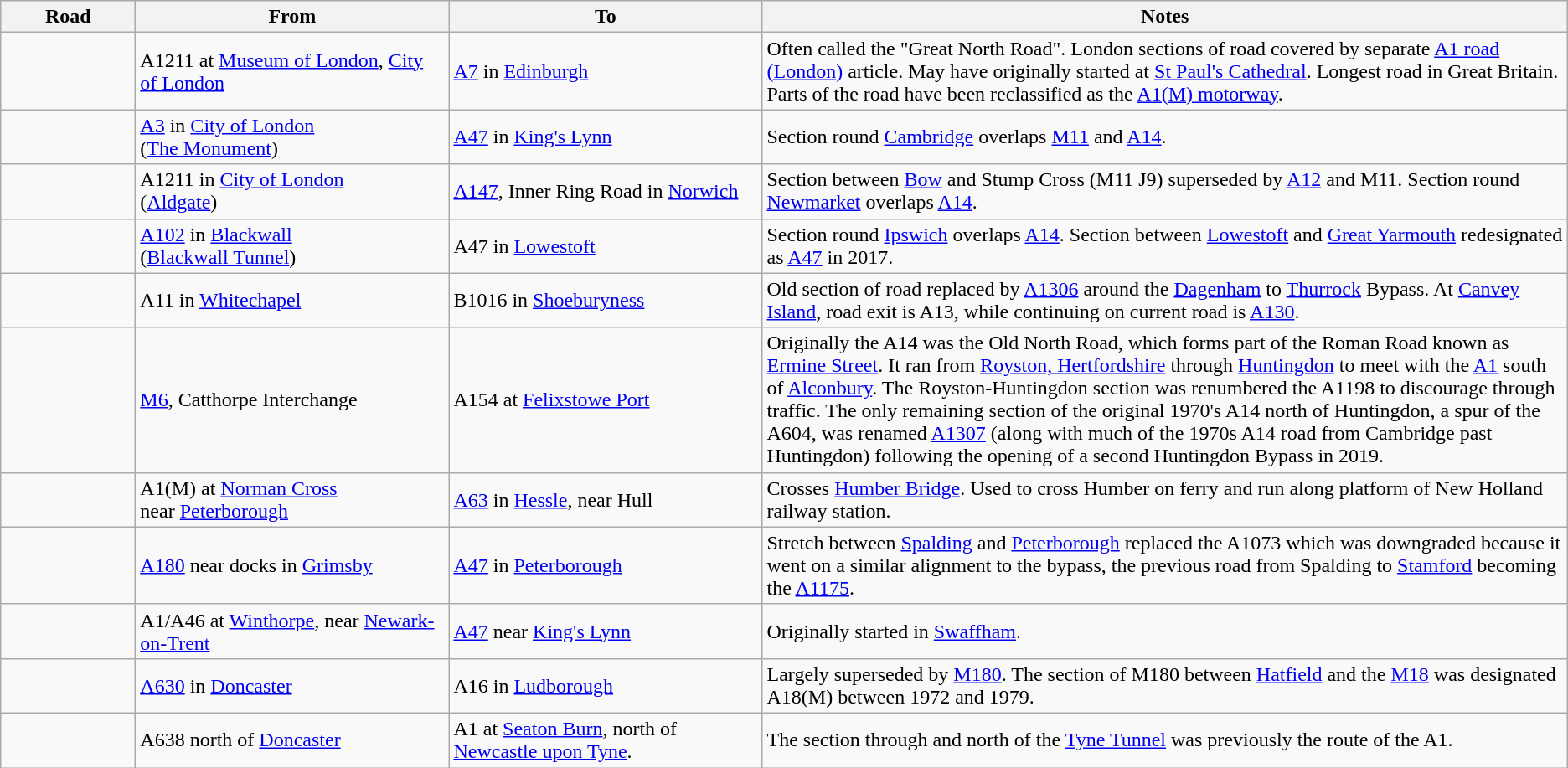<table class="wikitable">
<tr>
<th width=100px>Road</th>
<th width="20%">From</th>
<th width="20%">To</th>
<th>Notes</th>
</tr>
<tr>
<td></td>
<td>A1211 at <a href='#'>Museum of London</a>, <a href='#'>City of London</a></td>
<td><a href='#'>A7</a> in <a href='#'>Edinburgh</a></td>
<td>Often called the "Great North Road".  London sections of road covered by separate <a href='#'>A1 road (London)</a> article.  May have originally started at <a href='#'>St Paul's Cathedral</a>. Longest road in Great Britain. Parts of the road have been reclassified as the <a href='#'>A1(M) motorway</a>.</td>
</tr>
<tr>
<td></td>
<td><a href='#'>A3</a> in <a href='#'>City of London</a><br>(<a href='#'>The Monument</a>)</td>
<td><a href='#'>A47</a> in <a href='#'>King's Lynn</a></td>
<td>Section round <a href='#'>Cambridge</a> overlaps <a href='#'>M11</a> and <a href='#'>A14</a>.</td>
</tr>
<tr>
<td></td>
<td>A1211 in <a href='#'>City of London</a><br>(<a href='#'>Aldgate</a>)</td>
<td><a href='#'>A147</a>, Inner Ring Road in <a href='#'>Norwich</a></td>
<td>Section between <a href='#'>Bow</a> and Stump Cross (M11 J9) superseded by <a href='#'>A12</a> and M11. Section round <a href='#'>Newmarket</a> overlaps <a href='#'>A14</a>.</td>
</tr>
<tr>
<td></td>
<td><a href='#'>A102</a> in <a href='#'>Blackwall</a><br>(<a href='#'>Blackwall Tunnel</a>)</td>
<td>A47 in <a href='#'>Lowestoft</a></td>
<td>Section round <a href='#'>Ipswich</a> overlaps <a href='#'>A14</a>.  Section between <a href='#'>Lowestoft</a> and <a href='#'>Great Yarmouth</a> redesignated as <a href='#'>A47</a> in 2017.</td>
</tr>
<tr>
<td></td>
<td>A11 in <a href='#'>Whitechapel</a></td>
<td>B1016 in <a href='#'>Shoeburyness</a></td>
<td>Old section of road replaced by <a href='#'>A1306</a> around the <a href='#'>Dagenham</a> to <a href='#'>Thurrock</a> Bypass. At <a href='#'>Canvey Island</a>, road exit is A13, while continuing on current road is <a href='#'>A130</a>.</td>
</tr>
<tr>
<td></td>
<td><a href='#'>M6</a>, Catthorpe Interchange</td>
<td>A154 at <a href='#'>Felixstowe Port</a></td>
<td>Originally the A14 was the Old North Road, which forms part of the Roman Road known as <a href='#'>Ermine Street</a>. It ran from <a href='#'>Royston, Hertfordshire</a> through <a href='#'>Huntingdon</a> to meet with the <a href='#'>A1</a> south of <a href='#'>Alconbury</a>. The Royston-Huntingdon section was renumbered the A1198 to discourage through traffic. The only remaining section of the original 1970's A14 north of Huntingdon, a spur of the A604, was renamed <a href='#'>A1307</a> (along with much of the 1970s A14 road from Cambridge past Huntingdon) following the opening of a second Huntingdon Bypass in 2019.</td>
</tr>
<tr>
<td></td>
<td>A1(M) at <a href='#'>Norman Cross</a> near <a href='#'>Peterborough</a> </td>
<td><a href='#'>A63</a> in <a href='#'>Hessle</a>, near Hull</td>
<td>Crosses <a href='#'>Humber Bridge</a>. Used to cross Humber on ferry and run along platform of New Holland railway station.</td>
</tr>
<tr>
<td></td>
<td><a href='#'>A180</a> near docks in <a href='#'>Grimsby</a></td>
<td><a href='#'>A47</a> in <a href='#'>Peterborough</a></td>
<td>Stretch between <a href='#'>Spalding</a> and <a href='#'>Peterborough</a> replaced the A1073 which was downgraded because it went on a similar alignment to the bypass, the previous road from Spalding to <a href='#'>Stamford</a> becoming the <a href='#'>A1175</a>.</td>
</tr>
<tr>
<td></td>
<td>A1/A46 at <a href='#'>Winthorpe</a>, near <a href='#'>Newark-on-Trent</a></td>
<td><a href='#'>A47</a> near <a href='#'>King's Lynn</a></td>
<td>Originally started in <a href='#'>Swaffham</a>.</td>
</tr>
<tr>
<td></td>
<td><a href='#'>A630</a> in <a href='#'>Doncaster</a></td>
<td>A16 in <a href='#'>Ludborough</a></td>
<td>Largely superseded by <a href='#'>M180</a>. The section of M180 between <a href='#'>Hatfield</a> and the <a href='#'>M18</a> was designated A18(M) between 1972 and 1979.</td>
</tr>
<tr>
<td></td>
<td>A638 north of <a href='#'>Doncaster</a></td>
<td>A1 at <a href='#'>Seaton Burn</a>, north of <a href='#'>Newcastle upon Tyne</a>.</td>
<td>The section through and north of the <a href='#'>Tyne Tunnel</a> was previously the route of the A1.</td>
</tr>
</table>
